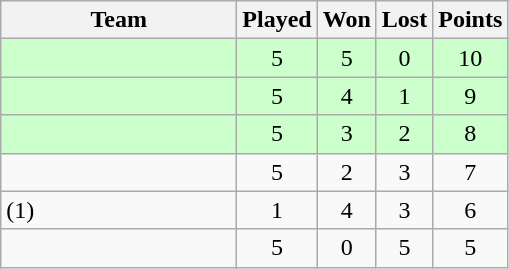<table class="wikitable" style="text-align:center;">
<tr>
<th width=150>Team</th>
<th width=20>Played</th>
<th width=20>Won</th>
<th width=30>Lost</th>
<th width=20>Points</th>
</tr>
<tr bgcolor="#ccffcc">
<td align=left></td>
<td>5</td>
<td>5</td>
<td>0</td>
<td>10</td>
</tr>
<tr bgcolor="#ccffcc">
<td align=left></td>
<td>5</td>
<td>4</td>
<td>1</td>
<td>9</td>
</tr>
<tr bgcolor="#ccffcc">
<td align=left></td>
<td>5</td>
<td>3</td>
<td>2</td>
<td>8</td>
</tr>
<tr>
<td align=left></td>
<td>5</td>
<td>2</td>
<td>3</td>
<td>7</td>
</tr>
<tr>
<td align=left> (1)</td>
<td>1</td>
<td>4</td>
<td>3</td>
<td>6</td>
</tr>
<tr>
<td align=left></td>
<td>5</td>
<td>0</td>
<td>5</td>
<td>5</td>
</tr>
</table>
